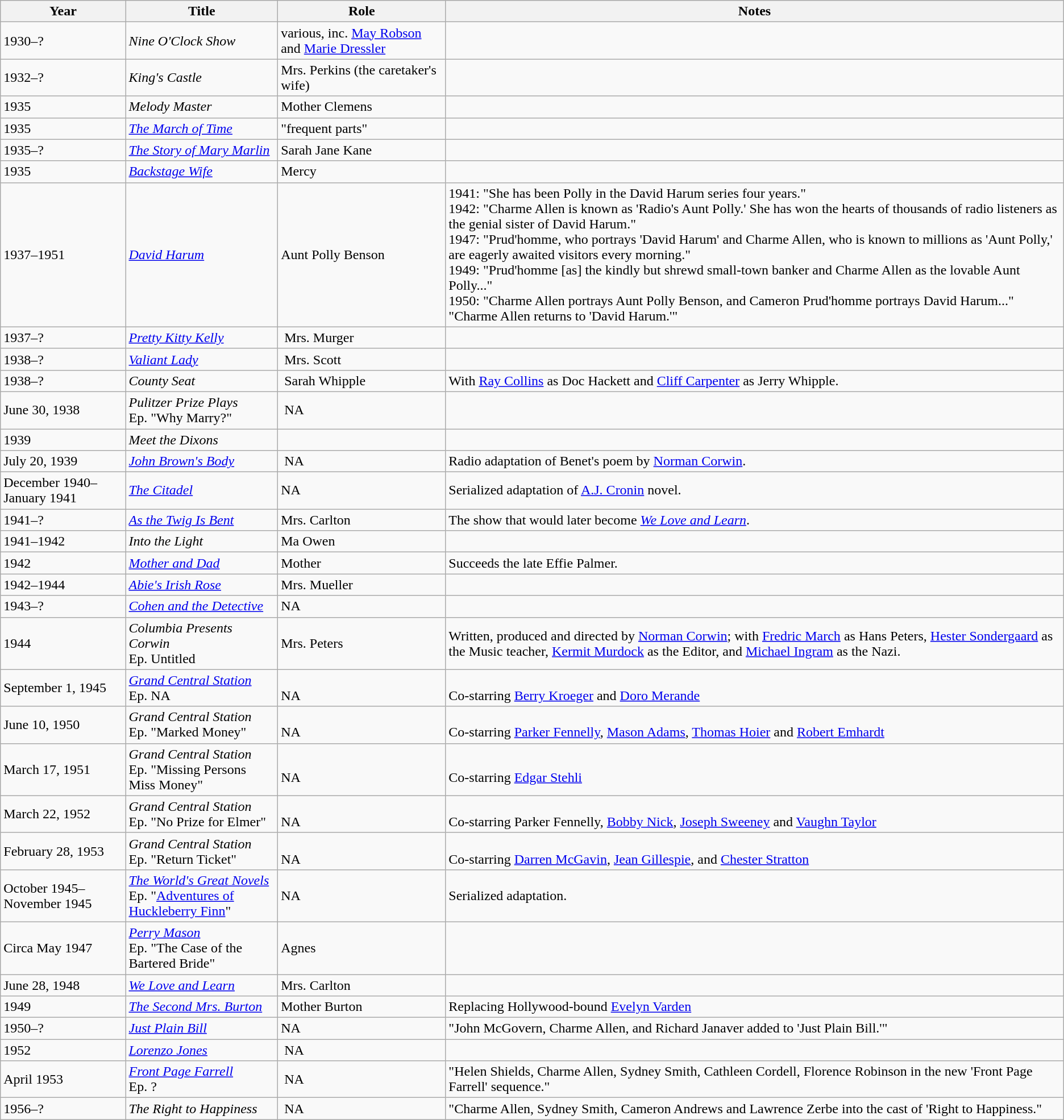<table class="wikitable sortable">
<tr>
<th>Year</th>
<th>Title</th>
<th>Role</th>
<th>Notes</th>
</tr>
<tr>
<td>1930–?</td>
<td><em>Nine O'Clock Show</em></td>
<td>various, inc. <a href='#'>May Robson</a> and <a href='#'>Marie Dressler</a></td>
<td></td>
</tr>
<tr>
<td>1932–?</td>
<td><em>King's Castle</em></td>
<td>Mrs. Perkins (the caretaker's wife)</td>
<td></td>
</tr>
<tr>
<td>1935</td>
<td><em>Melody Master</em></td>
<td>Mother Clemens</td>
<td></td>
</tr>
<tr>
<td>1935</td>
<td><em><a href='#'>The March of Time</a></em></td>
<td>"frequent parts"</td>
<td></td>
</tr>
<tr>
<td>1935–?</td>
<td><em><a href='#'>The Story of Mary Marlin</a></em></td>
<td>Sarah Jane Kane</td>
<td></td>
</tr>
<tr>
<td>1935</td>
<td><em><a href='#'>Backstage Wife</a></em></td>
<td>Mercy</td>
<td></td>
</tr>
<tr>
<td>1937–1951</td>
<td><em><a href='#'>David Harum</a></em></td>
<td>Aunt Polly Benson</td>
<td>1941: "She has been Polly in the David Harum series four years."<br> 1942: "Charme Allen is known as 'Radio's Aunt Polly.' She has won the hearts of thousands of radio listeners as the genial sister of David Harum."<br> 1947: "Prud'homme, who portrays 'David Harum' and Charme Allen, who is known to millions as 'Aunt Polly,' are eagerly awaited visitors every morning." <br> 1949: "Prud'homme [as] the kindly but shrewd small-town banker and Charme Allen as the lovable Aunt Polly..."<br>1950: "Charme Allen portrays Aunt Polly Benson, and Cameron Prud'homme portrays David Harum..." "Charme Allen returns to 'David Harum.'"</td>
</tr>
<tr>
<td>1937–?</td>
<td><em><a href='#'>Pretty Kitty Kelly</a></em></td>
<td> Mrs. Murger</td>
<td></td>
</tr>
<tr>
<td>1938–?</td>
<td><em><a href='#'>Valiant Lady</a></em></td>
<td> Mrs. Scott</td>
<td></td>
</tr>
<tr>
<td>1938–?</td>
<td><em>County Seat</em></td>
<td> Sarah Whipple</td>
<td>With <a href='#'>Ray Collins</a> as Doc Hackett and <a href='#'>Cliff Carpenter</a> as Jerry Whipple.</td>
</tr>
<tr>
<td>June 30, 1938</td>
<td><em>Pulitzer Prize Plays</em><br> Ep. "Why Marry?"</td>
<td> NA</td>
<td></td>
</tr>
<tr>
<td>1939</td>
<td><em>Meet the Dixons</em></td>
<td> </td>
<td></td>
</tr>
<tr>
<td>July 20, 1939</td>
<td><em><a href='#'>John Brown's Body</a></em></td>
<td> NA</td>
<td>Radio adaptation of Benet's poem by <a href='#'>Norman Corwin</a>.</td>
</tr>
<tr>
<td>December 1940–January 1941</td>
<td><em><a href='#'>The Citadel</a></em></td>
<td>NA</td>
<td>Serialized adaptation of <a href='#'>A.J. Cronin</a> novel.</td>
</tr>
<tr>
<td>1941–?</td>
<td><em><a href='#'>As the Twig Is Bent</a></em></td>
<td>Mrs. Carlton</td>
<td>The show that would later become <em><a href='#'>We Love and Learn</a></em>.</td>
</tr>
<tr>
<td>1941–1942</td>
<td><em>Into the Light</em></td>
<td>Ma Owen</td>
<td></td>
</tr>
<tr>
<td>1942</td>
<td><em><a href='#'>Mother and Dad</a></em></td>
<td>Mother</td>
<td>Succeeds the late Effie Palmer.</td>
</tr>
<tr>
<td>1942–1944</td>
<td><em><a href='#'>Abie's Irish Rose</a></em></td>
<td>Mrs. Mueller</td>
<td></td>
</tr>
<tr>
<td>1943–?</td>
<td><em><a href='#'>Cohen and the Detective</a></em></td>
<td>NA</td>
<td></td>
</tr>
<tr>
<td>1944</td>
<td><em>Columbia Presents Corwin</em><br>Ep. Untitled</td>
<td>Mrs. Peters</td>
<td>Written, produced and directed by <a href='#'>Norman Corwin</a>; with <a href='#'>Fredric March</a> as Hans Peters, <a href='#'>Hester Sondergaard</a> as the Music teacher, <a href='#'>Kermit Murdock</a> as the Editor, and <a href='#'>Michael Ingram</a> as the Nazi.</td>
</tr>
<tr>
<td>September 1, 1945</td>
<td><em><a href='#'>Grand Central Station</a></em><br> Ep. NA</td>
<td><br>NA</td>
<td><br>Co-starring <a href='#'>Berry Kroeger</a> and <a href='#'>Doro Merande</a></td>
</tr>
<tr>
<td>June 10, 1950</td>
<td><em>Grand Central Station</em><br>Ep. "Marked Money"</td>
<td><br>NA</td>
<td><br>Co-starring <a href='#'>Parker Fennelly</a>, <a href='#'>Mason Adams</a>, <a href='#'>Thomas Hoier</a> and <a href='#'>Robert Emhardt</a></td>
</tr>
<tr>
<td>March 17, 1951</td>
<td><em>Grand Central Station</em><br>Ep. "Missing Persons Miss Money"</td>
<td><br>NA</td>
<td><br>Co-starring <a href='#'>Edgar Stehli</a></td>
</tr>
<tr>
<td>March 22, 1952</td>
<td><em>Grand Central Station</em><br>Ep. "No Prize for Elmer"</td>
<td><br>NA</td>
<td><br>Co-starring Parker Fennelly, <a href='#'>Bobby Nick</a>, <a href='#'>Joseph Sweeney</a> and <a href='#'>Vaughn Taylor</a></td>
</tr>
<tr>
<td>February 28, 1953</td>
<td><em>Grand Central Station</em><br>Ep. "Return Ticket"</td>
<td><br>NA</td>
<td><br>Co-starring <a href='#'>Darren McGavin</a>, <a href='#'>Jean Gillespie</a>, and <a href='#'>Chester Stratton</a></td>
</tr>
<tr>
<td>October 1945–November 1945</td>
<td><em><a href='#'>The World's Great Novels</a></em><br> Ep. "<a href='#'>Adventures of Huckleberry Finn</a>"</td>
<td>NA</td>
<td>Serialized adaptation.</td>
</tr>
<tr>
<td>Circa May 1947</td>
<td><em><a href='#'>Perry Mason</a></em><br>Ep. "The Case of the Bartered Bride"</td>
<td>Agnes</td>
<td></td>
</tr>
<tr>
<td>June 28, 1948</td>
<td><em><a href='#'>We Love and Learn</a></em></td>
<td>Mrs. Carlton</td>
<td></td>
</tr>
<tr>
<td>1949</td>
<td><em><a href='#'>The Second Mrs. Burton</a></em></td>
<td>Mother Burton</td>
<td>Replacing Hollywood-bound <a href='#'>Evelyn Varden</a></td>
</tr>
<tr>
<td>1950–?</td>
<td><em><a href='#'>Just Plain Bill</a></em></td>
<td>NA</td>
<td>"John McGovern, Charme Allen, and Richard Janaver added to 'Just Plain Bill.'"</td>
</tr>
<tr>
<td>1952</td>
<td><em><a href='#'>Lorenzo Jones</a></em></td>
<td> NA</td>
<td></td>
</tr>
<tr>
<td>April 1953</td>
<td><em><a href='#'>Front Page Farrell</a></em><br>Ep. ?</td>
<td> NA</td>
<td>"Helen Shields, Charme Allen, Sydney Smith, Cathleen Cordell, Florence Robinson in the new 'Front Page Farrell' sequence."</td>
</tr>
<tr>
<td>1956–?</td>
<td><em>The Right to Happiness</em></td>
<td> NA</td>
<td>"Charme Allen, Sydney Smith, Cameron Andrews and Lawrence Zerbe into the cast of 'Right to Happiness."</td>
</tr>
</table>
